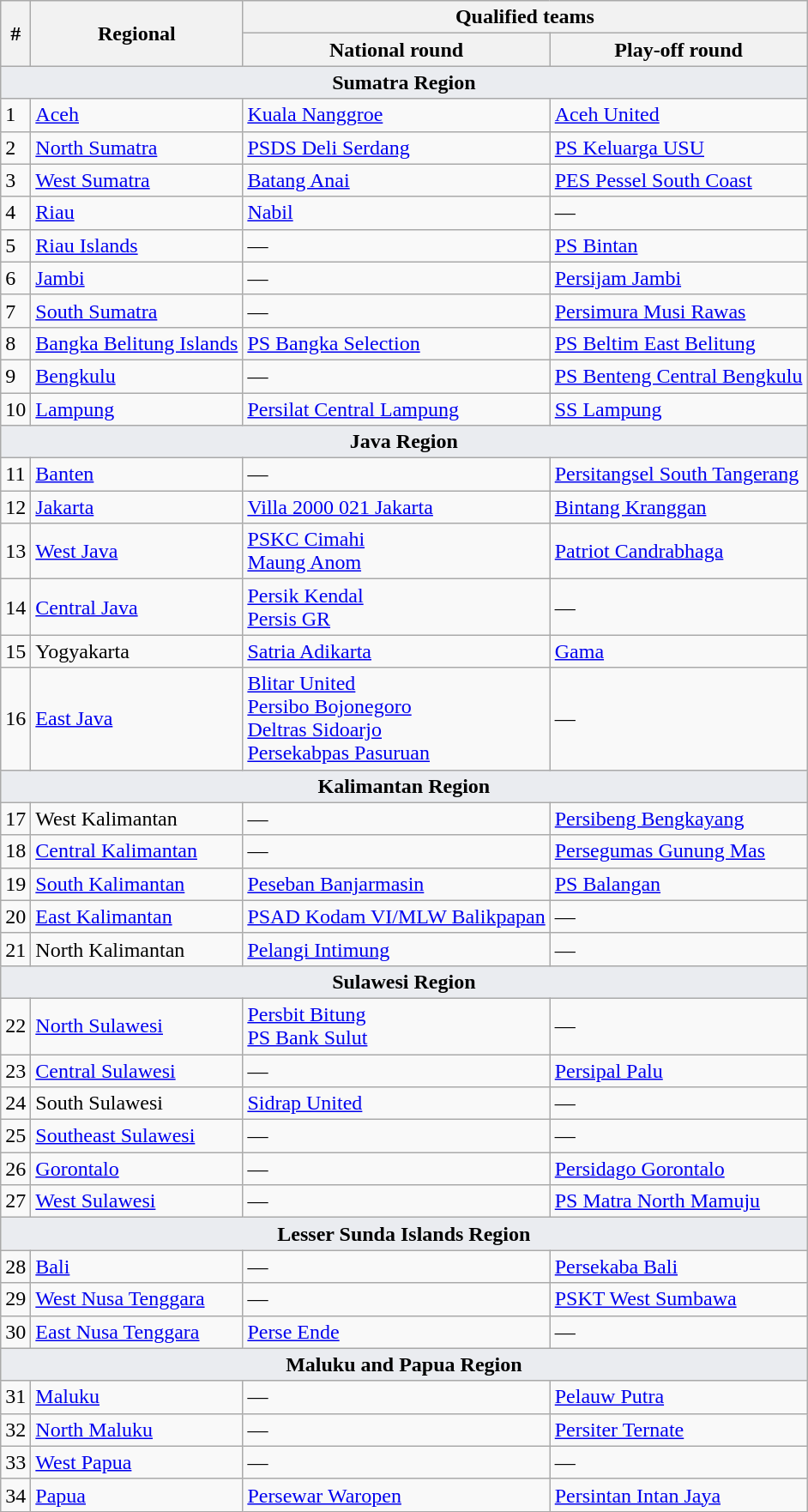<table class="wikitable">
<tr>
<th rowspan=2>#</th>
<th rowspan=2>Regional</th>
<th colspan=2>Qualified teams</th>
</tr>
<tr>
<th>National round</th>
<th>Play-off round</th>
</tr>
<tr>
<td colspan=4 style="background-color:#eaecf0;text-align:center;"><strong>Sumatra Region</strong></td>
</tr>
<tr>
<td>1</td>
<td> <a href='#'>Aceh</a></td>
<td><a href='#'>Kuala Nanggroe</a></td>
<td><a href='#'>Aceh United</a></td>
</tr>
<tr>
<td>2</td>
<td> <a href='#'>North Sumatra</a></td>
<td><a href='#'>PSDS Deli Serdang</a></td>
<td><a href='#'>PS Keluarga USU</a></td>
</tr>
<tr>
<td>3</td>
<td> <a href='#'>West Sumatra</a></td>
<td><a href='#'>Batang Anai</a></td>
<td><a href='#'>PES Pessel South Coast</a></td>
</tr>
<tr>
<td>4</td>
<td> <a href='#'>Riau</a></td>
<td><a href='#'>Nabil</a></td>
<td>—</td>
</tr>
<tr>
<td>5</td>
<td> <a href='#'>Riau Islands</a></td>
<td>—</td>
<td><a href='#'>PS Bintan</a></td>
</tr>
<tr>
<td>6</td>
<td> <a href='#'>Jambi</a></td>
<td>—</td>
<td><a href='#'>Persijam Jambi</a></td>
</tr>
<tr>
<td>7</td>
<td> <a href='#'>South Sumatra</a></td>
<td>—</td>
<td><a href='#'>Persimura Musi Rawas</a></td>
</tr>
<tr>
<td>8</td>
<td> <a href='#'>Bangka Belitung Islands</a></td>
<td><a href='#'>PS Bangka Selection</a></td>
<td><a href='#'>PS Beltim East Belitung</a></td>
</tr>
<tr>
<td>9</td>
<td> <a href='#'>Bengkulu</a></td>
<td>—</td>
<td><a href='#'>PS Benteng Central Bengkulu</a></td>
</tr>
<tr>
<td>10</td>
<td> <a href='#'>Lampung</a></td>
<td><a href='#'>Persilat Central Lampung</a></td>
<td><a href='#'>SS Lampung</a></td>
</tr>
<tr>
<td colspan=4 style="background-color:#eaecf0;text-align:center;"><strong>Java Region</strong></td>
</tr>
<tr>
<td>11</td>
<td> <a href='#'>Banten</a></td>
<td>—</td>
<td><a href='#'>Persitangsel South Tangerang</a></td>
</tr>
<tr>
<td>12</td>
<td> <a href='#'>Jakarta</a></td>
<td><a href='#'>Villa 2000 021 Jakarta</a></td>
<td><a href='#'>Bintang Kranggan</a></td>
</tr>
<tr>
<td>13</td>
<td> <a href='#'>West Java</a></td>
<td><a href='#'>PSKC Cimahi</a><br><a href='#'>Maung Anom</a></td>
<td><a href='#'>Patriot Candrabhaga</a></td>
</tr>
<tr>
<td>14</td>
<td> <a href='#'>Central Java</a></td>
<td><a href='#'>Persik Kendal</a><br><a href='#'>Persis GR</a></td>
<td>—</td>
</tr>
<tr>
<td>15</td>
<td> Yogyakarta</td>
<td><a href='#'>Satria Adikarta</a></td>
<td><a href='#'>Gama</a></td>
</tr>
<tr>
<td>16</td>
<td> <a href='#'>East Java</a></td>
<td><a href='#'>Blitar United</a><br><a href='#'>Persibo Bojonegoro</a><br><a href='#'>Deltras Sidoarjo</a><br><a href='#'>Persekabpas Pasuruan</a></td>
<td>—</td>
</tr>
<tr>
<td colspan=4 style="background-color:#eaecf0;text-align:center;"><strong>Kalimantan Region</strong></td>
</tr>
<tr>
<td>17</td>
<td> West Kalimantan</td>
<td>—</td>
<td><a href='#'>Persibeng Bengkayang</a></td>
</tr>
<tr>
<td>18</td>
<td> <a href='#'>Central Kalimantan</a></td>
<td>—</td>
<td><a href='#'>Persegumas Gunung Mas</a></td>
</tr>
<tr>
<td>19</td>
<td> <a href='#'>South Kalimantan</a></td>
<td><a href='#'>Peseban Banjarmasin</a></td>
<td><a href='#'>PS Balangan</a></td>
</tr>
<tr>
<td>20</td>
<td> <a href='#'>East Kalimantan</a></td>
<td><a href='#'>PSAD Kodam VI/MLW Balikpapan</a></td>
<td>—</td>
</tr>
<tr>
<td>21</td>
<td> North Kalimantan</td>
<td><a href='#'>Pelangi Intimung</a></td>
<td>—</td>
</tr>
<tr>
<td colspan=4 style="background-color:#eaecf0;text-align:center;"><strong>Sulawesi Region</strong></td>
</tr>
<tr>
<td>22</td>
<td> <a href='#'>North Sulawesi</a></td>
<td><a href='#'>Persbit Bitung</a><br><a href='#'>PS Bank Sulut</a></td>
<td>—</td>
</tr>
<tr>
<td>23</td>
<td> <a href='#'>Central Sulawesi</a></td>
<td>—</td>
<td><a href='#'>Persipal Palu</a></td>
</tr>
<tr>
<td>24</td>
<td> South Sulawesi</td>
<td><a href='#'>Sidrap United</a></td>
<td>—</td>
</tr>
<tr>
<td>25</td>
<td> <a href='#'>Southeast Sulawesi</a></td>
<td>—</td>
<td>—</td>
</tr>
<tr>
<td>26</td>
<td> <a href='#'>Gorontalo</a></td>
<td>—</td>
<td><a href='#'>Persidago Gorontalo</a></td>
</tr>
<tr>
<td>27</td>
<td> <a href='#'>West Sulawesi</a></td>
<td>—</td>
<td><a href='#'>PS Matra North Mamuju</a></td>
</tr>
<tr>
<td colspan=4 style="background-color:#eaecf0;text-align:center;"><strong>Lesser Sunda Islands Region</strong></td>
</tr>
<tr>
<td>28</td>
<td> <a href='#'>Bali</a></td>
<td>—</td>
<td><a href='#'>Persekaba Bali</a></td>
</tr>
<tr>
<td>29</td>
<td> <a href='#'>West Nusa Tenggara</a></td>
<td>—</td>
<td><a href='#'>PSKT West Sumbawa</a></td>
</tr>
<tr>
<td>30</td>
<td> <a href='#'>East Nusa Tenggara</a></td>
<td><a href='#'>Perse Ende</a></td>
<td>—</td>
</tr>
<tr>
<td colspan=4 style="background-color:#eaecf0;text-align:center;"><strong>Maluku and Papua Region</strong></td>
</tr>
<tr>
<td>31</td>
<td> <a href='#'>Maluku</a></td>
<td>—</td>
<td><a href='#'>Pelauw Putra</a></td>
</tr>
<tr>
<td>32</td>
<td> <a href='#'>North Maluku</a></td>
<td>—</td>
<td><a href='#'>Persiter Ternate</a></td>
</tr>
<tr>
<td>33</td>
<td> <a href='#'>West Papua</a></td>
<td>—</td>
<td>—</td>
</tr>
<tr>
<td>34</td>
<td> <a href='#'>Papua</a></td>
<td><a href='#'>Persewar Waropen</a></td>
<td><a href='#'>Persintan Intan Jaya</a></td>
</tr>
</table>
